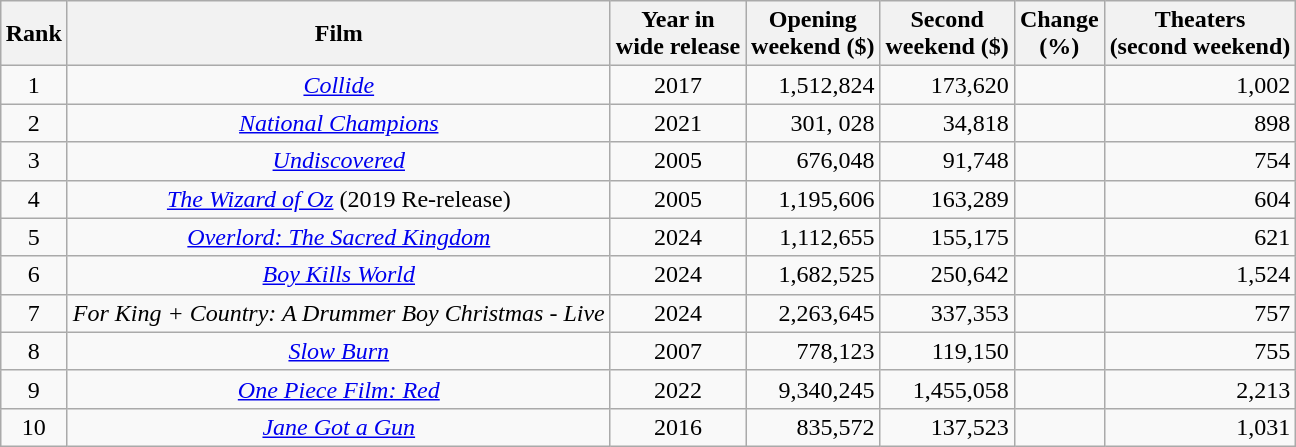<table class="wikitable sortable plainrowheaders" border="1" style="margin:auto; margin:auto;">
<tr>
<th scope="col">Rank</th>
<th scope="col">Film</th>
<th scope="col">Year in<br>wide release</th>
<th scope="col">Opening<br>weekend ($)</th>
<th scope="col">Second<br>weekend ($)</th>
<th scope="col">Change<br>(%)</th>
<th scope="col">Theaters<br>(second weekend)</th>
</tr>
<tr style="text-align:right">
<td style="text-align:center">1</td>
<td style="text-align:center"><em><a href='#'>Collide</a></em></td>
<td style="text-align:center">2017</td>
<td>1,512,824</td>
<td>173,620</td>
<td></td>
<td>1,002</td>
</tr>
<tr style="text-align:right">
<td style="text-align:center">2</td>
<td style="text-align:center"><em><a href='#'>National Champions</a></em></td>
<td style="text-align:center">2021</td>
<td>301, 028</td>
<td>34,818</td>
<td></td>
<td>898</td>
</tr>
<tr style="text-align:right">
<td style="text-align:center">3</td>
<td style="text-align:center"><em><a href='#'>Undiscovered</a></em></td>
<td style="text-align:center">2005</td>
<td>676,048</td>
<td>91,748</td>
<td></td>
<td>754</td>
</tr>
<tr style="text-align:right">
<td style="text-align:center">4</td>
<td style="text-align:center"><em><a href='#'>The Wizard of Oz</a></em> (2019 Re-release)</td>
<td style="text-align:center">2005</td>
<td>1,195,606</td>
<td>163,289</td>
<td></td>
<td>604</td>
</tr>
<tr style="text-align:right">
<td style="text-align:center">5</td>
<td style="text-align:center"><em><a href='#'>Overlord: The Sacred Kingdom</a></em></td>
<td style="text-align:center">2024</td>
<td>1,112,655</td>
<td>155,175</td>
<td></td>
<td>621</td>
</tr>
<tr style="text-align:right">
<td style="text-align:center">6</td>
<td style="text-align:center"><em><a href='#'>Boy Kills World</a></em></td>
<td style="text-align:center">2024</td>
<td>1,682,525</td>
<td>250,642</td>
<td></td>
<td>1,524</td>
</tr>
<tr style="text-align:right">
<td style="text-align:center">7</td>
<td style="text-align:center"><em>For King + Country: A Drummer Boy Christmas - Live</em></td>
<td style="text-align:center">2024</td>
<td>2,263,645</td>
<td>337,353</td>
<td></td>
<td>757</td>
</tr>
<tr style="text-align:right">
<td style="text-align:center">8</td>
<td style="text-align:center"><em><a href='#'>Slow Burn</a></em></td>
<td style="text-align:center">2007</td>
<td>778,123</td>
<td>119,150</td>
<td></td>
<td>755</td>
</tr>
<tr style="text-align:right">
<td style="text-align:center">9</td>
<td style="text-align:center"><em><a href='#'>One Piece Film: Red</a></em></td>
<td style="text-align:center">2022</td>
<td>9,340,245</td>
<td>1,455,058</td>
<td></td>
<td>2,213</td>
</tr>
<tr style="text-align:right">
<td style="text-align:center">10</td>
<td style="text-align:center"><em><a href='#'>Jane Got a Gun</a></em></td>
<td style="text-align:center">2016</td>
<td>835,572</td>
<td>137,523</td>
<td></td>
<td>1,031</td>
</tr>
</table>
